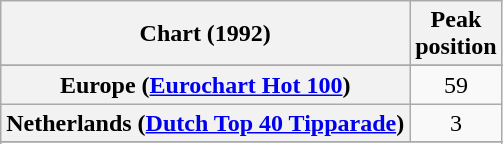<table class="wikitable sortable plainrowheaders" style="text-align:center">
<tr>
<th>Chart (1992)</th>
<th>Peak<br>position</th>
</tr>
<tr>
</tr>
<tr>
</tr>
<tr>
<th scope="row">Europe (<a href='#'>Eurochart Hot 100</a>)</th>
<td>59</td>
</tr>
<tr>
<th scope="row">Netherlands (<a href='#'>Dutch Top 40 Tipparade</a>)</th>
<td>3</td>
</tr>
<tr>
</tr>
<tr>
</tr>
<tr>
</tr>
</table>
